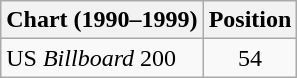<table class="wikitable">
<tr>
<th>Chart (1990–1999)</th>
<th>Position</th>
</tr>
<tr>
<td>US <em>Billboard</em> 200</td>
<td style="text-align:center;">54</td>
</tr>
</table>
